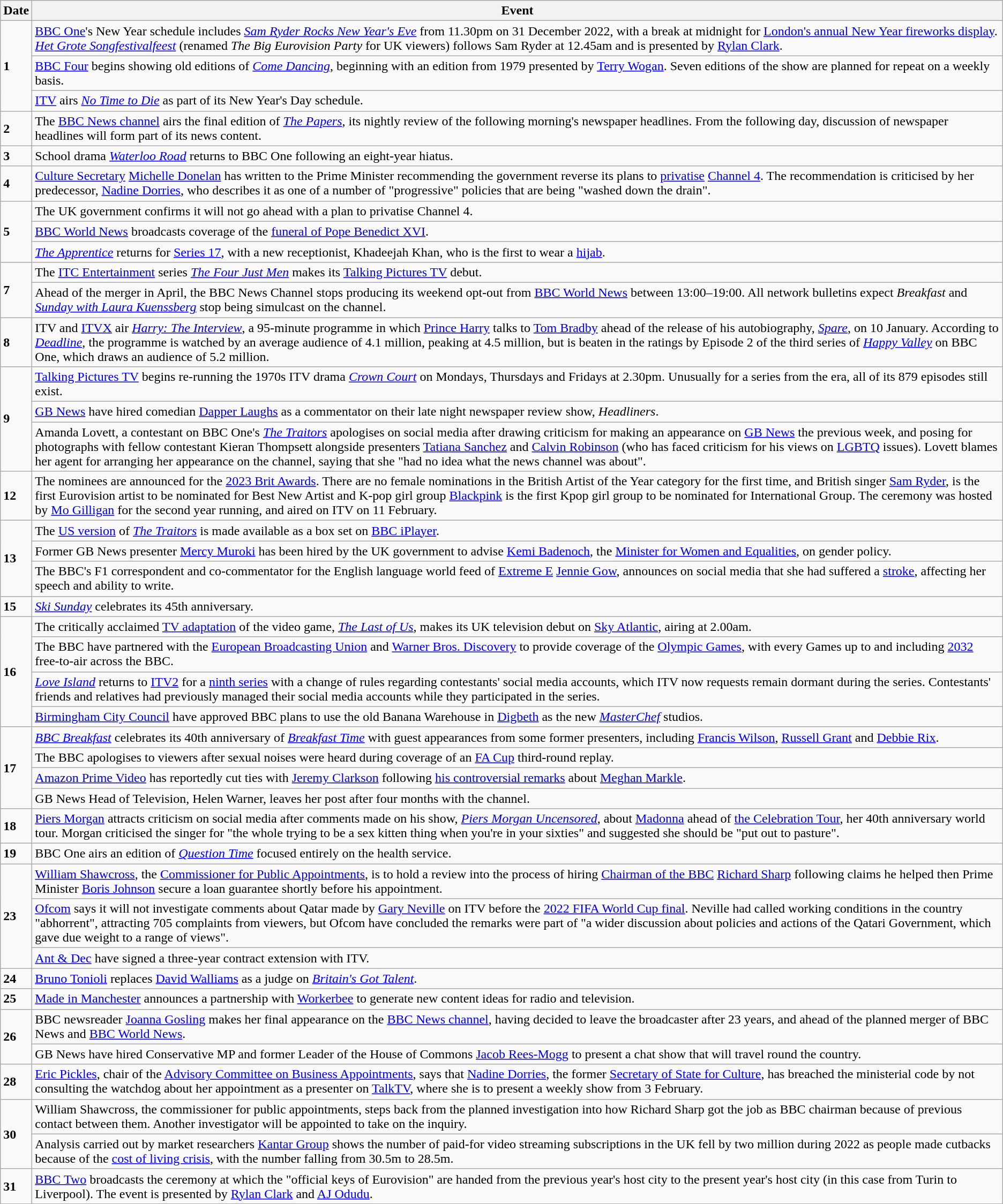<table class="wikitable">
<tr>
<th>Date</th>
<th>Event</th>
</tr>
<tr>
<td rowspan=3><strong>1</strong></td>
<td><a href='#'>BBC One</a>'s New Year schedule includes <em><a href='#'>Sam Ryder Rocks New Year's Eve</a></em> from 11.30pm on 31 December 2022, with a break at midnight for <a href='#'>London's annual New Year fireworks display</a>. <em><a href='#'>Het Grote Songfestivalfeest</a></em> (renamed <em>The Big Eurovision Party</em> for UK viewers) follows Sam Ryder at 12.45am and is presented by <a href='#'>Rylan Clark</a>.</td>
</tr>
<tr>
<td><a href='#'>BBC Four</a> begins showing old editions of <em><a href='#'>Come Dancing</a></em>, beginning with an edition from 1979 presented by <a href='#'>Terry Wogan</a>. Seven editions of the show are planned for repeat on a weekly basis.</td>
</tr>
<tr>
<td><a href='#'>ITV</a> airs <em><a href='#'>No Time to Die</a></em> as part of its New Year's Day schedule.</td>
</tr>
<tr>
<td><strong>2</strong></td>
<td>The <a href='#'>BBC News channel</a> airs the final edition of <em><a href='#'>The Papers</a></em>, its nightly review of the following morning's newspaper headlines. From the following day, discussion of newspaper headlines will form part of its news content.</td>
</tr>
<tr>
<td><strong>3</strong></td>
<td>School drama <em><a href='#'>Waterloo Road</a></em> returns to BBC One following an eight-year hiatus.</td>
</tr>
<tr>
<td><strong>4</strong></td>
<td><a href='#'>Culture Secretary</a> <a href='#'>Michelle Donelan</a> has written to the Prime Minister recommending the government reverse its plans to <a href='#'>privatise</a> <a href='#'>Channel 4</a>. The recommendation is criticised by her predecessor, <a href='#'>Nadine Dorries</a>, who describes it as one of a number of "progressive" policies that are being "washed down the drain".</td>
</tr>
<tr>
<td rowspan=3><strong>5</strong></td>
<td>The UK government confirms it will not go ahead with a plan to privatise Channel 4.</td>
</tr>
<tr>
<td><a href='#'>BBC World News</a> broadcasts coverage of the <a href='#'>funeral of Pope Benedict XVI</a>.</td>
</tr>
<tr>
<td><em><a href='#'>The Apprentice</a></em> returns for <a href='#'>Series 17</a>, with a new receptionist, Khadeejah Khan, who is the first to wear a <a href='#'>hijab</a>.</td>
</tr>
<tr>
<td rowspan=2><strong>7</strong></td>
<td>The <a href='#'>ITC Entertainment</a> series <em><a href='#'>The Four Just Men</a></em> makes its <a href='#'>Talking Pictures TV</a> debut.</td>
</tr>
<tr>
<td>Ahead of the merger in April, the BBC News Channel stops producing its weekend opt-out from <a href='#'>BBC World News</a> between 13:00–19:00. All network bulletins expect <em>Breakfast</em> and <em><a href='#'>Sunday with Laura Kuenssberg</a></em> stop being simulcast on the channel.</td>
</tr>
<tr>
<td><strong>8</strong></td>
<td>ITV and <a href='#'>ITVX</a> air <em><a href='#'>Harry: The Interview</a></em>, a 95-minute programme in which <a href='#'>Prince Harry</a> talks to <a href='#'>Tom Bradby</a> ahead of the release of his autobiography, <em><a href='#'>Spare</a></em>, on 10 January. According to <em><a href='#'>Deadline</a></em>, the programme is watched by an average audience of 4.1 million, peaking at 4.5 million, but is beaten in the ratings by Episode 2 of the third series of <em><a href='#'>Happy Valley</a></em> on BBC One, which draws an audience of 5.2 million.</td>
</tr>
<tr>
<td rowspan=3><strong>9</strong></td>
<td><a href='#'>Talking Pictures TV</a> begins re-running the 1970s ITV drama <em><a href='#'>Crown Court</a></em> on Mondays, Thursdays and Fridays at 2.30pm. Unusually for a series from the era, all of its 879 episodes still exist.</td>
</tr>
<tr>
<td><a href='#'>GB News</a> have hired comedian <a href='#'>Dapper Laughs</a> as a commentator on their late night newspaper review show, <em>Headliners</em>.</td>
</tr>
<tr>
<td>Amanda Lovett, a contestant on BBC One's <em><a href='#'>The Traitors</a></em> apologises on social media after drawing criticism for making an appearance on <a href='#'>GB News</a> the previous week, and posing for photographs with fellow contestant Kieran Thompsett alongside presenters <a href='#'>Tatiana Sanchez</a> and <a href='#'>Calvin Robinson</a> (who has faced criticism for his views on <a href='#'>LGBTQ</a> issues). Lovett blames her agent for arranging her appearance on the channel, saying that she "had no idea what the news channel was about".</td>
</tr>
<tr>
<td><strong>12</strong></td>
<td>The nominees are announced for the <a href='#'>2023 Brit Awards</a>. There are no female nominations in the British Artist of the Year category for the first time, and British singer <a href='#'>Sam Ryder</a>, is the first Eurovision artist to be nominated for Best New Artist and K-pop girl group <a href='#'>Blackpink</a> is the first Kpop girl group to be nominated for International Group. The ceremony was hosted by <a href='#'>Mo Gilligan</a> for the second year running, and aired on ITV on 11 February.</td>
</tr>
<tr>
<td rowspan=3><strong>13</strong></td>
<td>The <a href='#'>US version</a> of <em><a href='#'>The Traitors</a></em> is made available as a box set on <a href='#'>BBC iPlayer</a>.</td>
</tr>
<tr>
<td>Former GB News presenter <a href='#'>Mercy Muroki</a> has been hired by the UK government to advise <a href='#'>Kemi Badenoch</a>, the <a href='#'>Minister for Women and Equalities</a>, on gender policy.</td>
</tr>
<tr>
<td>The BBC's F1 correspondent and co-commentator for the English language world feed of <a href='#'>Extreme E</a> <a href='#'>Jennie Gow</a>, announces on social media that she had suffered a <a href='#'>stroke</a>, affecting her speech and ability to write.</td>
</tr>
<tr>
<td><strong>15</strong></td>
<td><em><a href='#'>Ski Sunday</a></em> celebrates its 45th anniversary.</td>
</tr>
<tr>
<td rowspan=4><strong>16</strong></td>
<td>The critically acclaimed <a href='#'>TV adaptation</a> of the video game, <em><a href='#'>The Last of Us</a></em>, makes its UK television debut on <a href='#'>Sky Atlantic</a>, airing at 2.00am.</td>
</tr>
<tr>
<td>The BBC have partnered with the <a href='#'>European Broadcasting Union</a> and <a href='#'>Warner Bros. Discovery</a> to provide coverage of the <a href='#'>Olympic Games</a>, with every Games up to and including <a href='#'>2032</a> free-to-air across the BBC.</td>
</tr>
<tr>
<td><em><a href='#'>Love Island</a></em> returns to <a href='#'>ITV2</a> for a <a href='#'>ninth series</a> with a change of rules regarding contestants' social media accounts, which ITV now requests remain dormant during the series. Contestants' friends and relatives had previously managed their social media accounts while they participated in the series.</td>
</tr>
<tr>
<td><a href='#'>Birmingham City Council</a> have approved BBC plans to use the old Banana Warehouse in <a href='#'>Digbeth</a> as the new <em><a href='#'>MasterChef</a></em> studios.</td>
</tr>
<tr>
<td rowspan=4><strong>17</strong></td>
<td><em><a href='#'>BBC Breakfast</a></em> celebrates its 40th anniversary of <em><a href='#'>Breakfast Time</a></em> with guest appearances from some former presenters, including <a href='#'>Francis Wilson</a>, <a href='#'>Russell Grant</a> and <a href='#'>Debbie Rix</a>.</td>
</tr>
<tr>
<td>The BBC apologises to viewers after sexual noises were heard during coverage of an <a href='#'>FA Cup</a> third-round replay.</td>
</tr>
<tr>
<td><a href='#'>Amazon Prime Video</a> has reportedly cut ties with <a href='#'>Jeremy Clarkson</a> following <a href='#'>his controversial remarks</a> about <a href='#'>Meghan Markle</a>.</td>
</tr>
<tr>
<td>GB News Head of Television, Helen Warner, leaves her post after four months with the channel.</td>
</tr>
<tr>
<td><strong>18</strong></td>
<td><a href='#'>Piers Morgan</a> attracts criticism on social media after comments made on his show, <em><a href='#'>Piers Morgan Uncensored</a></em>, about <a href='#'>Madonna</a> ahead of <a href='#'>the Celebration Tour</a>, her 40th anniversary world tour. Morgan criticised the singer for "the whole trying to be a sex kitten thing when you're in your sixties" and suggested she should be "put out to pasture".</td>
</tr>
<tr>
<td><strong>19</strong></td>
<td>BBC One airs an edition of <em><a href='#'>Question Time</a></em> focused entirely on the health service.</td>
</tr>
<tr>
<td rowspan=3><strong>23</strong></td>
<td><a href='#'>William Shawcross</a>, the <a href='#'>Commissioner for Public Appointments</a>, is to hold a review into the process of hiring <a href='#'>Chairman of the BBC</a> <a href='#'>Richard Sharp</a> following claims he helped then Prime Minister <a href='#'>Boris Johnson</a> secure a loan guarantee shortly before his appointment.</td>
</tr>
<tr>
<td><a href='#'>Ofcom</a> says it will not investigate comments about Qatar made by <a href='#'>Gary Neville</a> on ITV before the <a href='#'>2022 FIFA World Cup final</a>. Neville had called working conditions in the country "abhorrent", attracting 705 complaints from viewers, but Ofcom have concluded the remarks were part of "a wider discussion about policies and actions of the Qatari Government, which gave due weight to a range of views".</td>
</tr>
<tr>
<td><a href='#'>Ant & Dec</a> have signed a three-year contract extension with ITV.</td>
</tr>
<tr>
<td><strong>24</strong></td>
<td><a href='#'>Bruno Tonioli</a> replaces <a href='#'>David Walliams</a> as a judge on <em><a href='#'>Britain's Got Talent</a></em>.</td>
</tr>
<tr>
<td><strong>25</strong></td>
<td><a href='#'>Made in Manchester</a> announces a partnership with <a href='#'>Workerbee</a> to generate new content ideas for radio and television.</td>
</tr>
<tr>
<td rowspan=2><strong>26</strong></td>
<td>BBC newsreader <a href='#'>Joanna Gosling</a> makes her final appearance on the <a href='#'>BBC News channel</a>, having decided to leave the broadcaster after 23 years, and ahead of the planned merger of BBC News and <a href='#'>BBC World News</a>.</td>
</tr>
<tr>
<td>GB News have hired Conservative MP and former Leader of the House of Commons <a href='#'>Jacob Rees-Mogg</a> to present a chat show that will travel round the country.</td>
</tr>
<tr>
<td><strong>28</strong></td>
<td><a href='#'>Eric Pickles</a>, chair of the <a href='#'>Advisory Committee on Business Appointments</a>, says that <a href='#'>Nadine Dorries</a>, the former <a href='#'>Secretary of State for Culture</a>, has breached the ministerial code by not consulting the watchdog about her appointment as a presenter on <a href='#'>TalkTV</a>, where she is to present a weekly show from 3 February.</td>
</tr>
<tr>
<td rowspan=2><strong>30</strong></td>
<td>William Shawcross, the commissioner for public appointments, steps back from the planned investigation into how Richard Sharp got the job as BBC chairman because of previous contact between them. Another investigator will be appointed to take on the inquiry.</td>
</tr>
<tr>
<td>Analysis carried out by market researchers <a href='#'>Kantar Group</a> shows the number of paid-for video streaming subscriptions in the UK fell by two million during 2022 as people made cutbacks because of the <a href='#'>cost of living crisis</a>, with the number falling from 30.5m to 28.5m.</td>
</tr>
<tr>
<td><strong>31</strong></td>
<td><a href='#'>BBC Two</a> broadcasts the ceremony at which the "official keys of Eurovision" are handed from the previous year's host city to the present year's host city (in this case from Turin to Liverpool). The event is presented by <a href='#'>Rylan Clark</a> and <a href='#'>AJ Odudu</a>.</td>
</tr>
</table>
